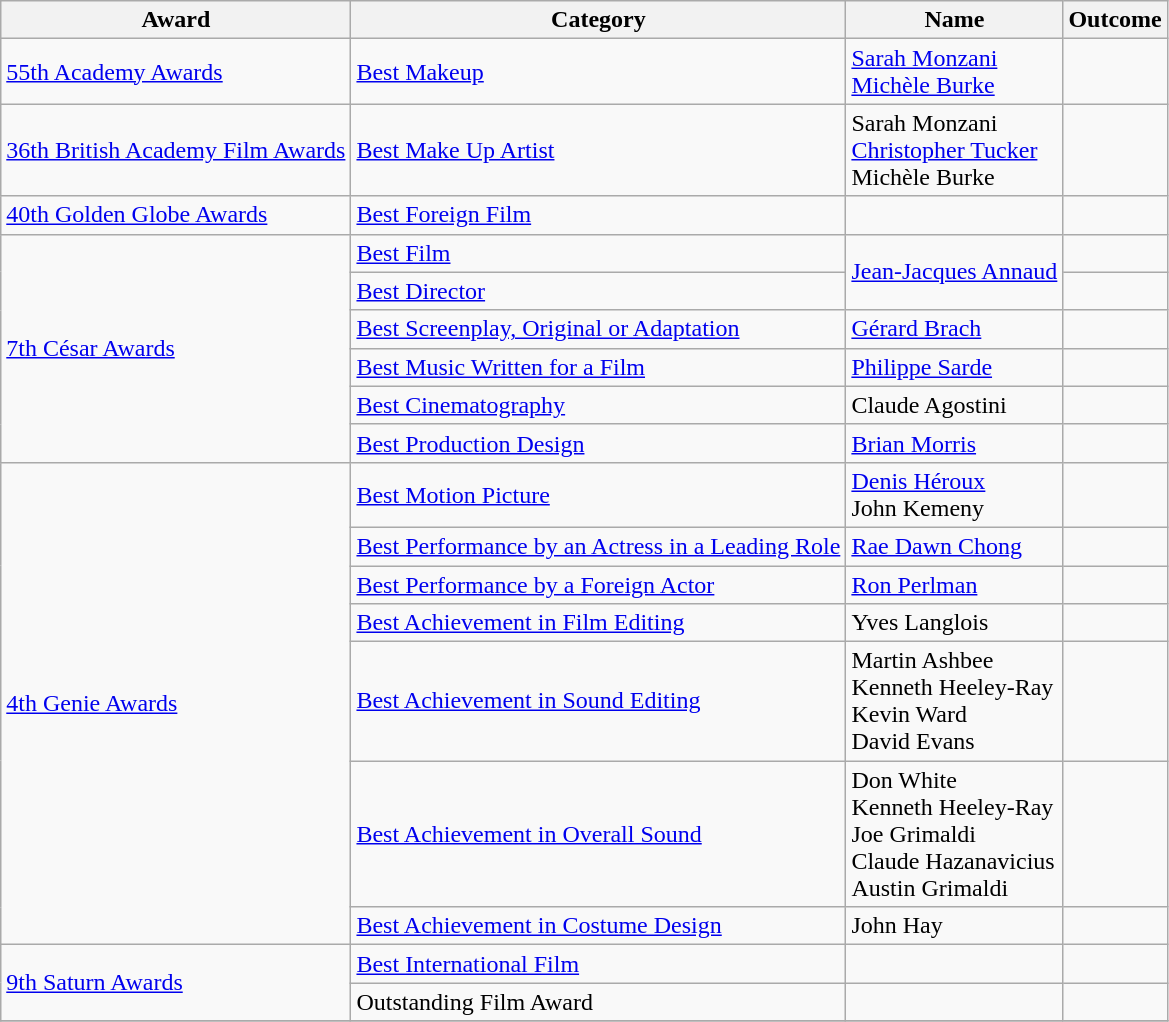<table class="wikitable sortable">
<tr>
<th>Award</th>
<th>Category</th>
<th>Name</th>
<th>Outcome</th>
</tr>
<tr>
<td><a href='#'>55th Academy Awards</a></td>
<td><a href='#'>Best Makeup</a></td>
<td><a href='#'>Sarah Monzani</a><br><a href='#'>Michèle Burke</a></td>
<td></td>
</tr>
<tr>
<td><a href='#'>36th British Academy Film Awards</a></td>
<td><a href='#'>Best Make Up Artist</a></td>
<td>Sarah Monzani<br><a href='#'>Christopher Tucker</a><br>Michèle Burke</td>
<td></td>
</tr>
<tr>
<td><a href='#'>40th Golden Globe Awards</a></td>
<td><a href='#'>Best Foreign Film</a></td>
<td></td>
<td></td>
</tr>
<tr>
<td rowspan="6"><a href='#'>7th César Awards</a></td>
<td><a href='#'>Best Film</a></td>
<td rowspan="2"><a href='#'>Jean-Jacques Annaud</a></td>
<td></td>
</tr>
<tr>
<td><a href='#'>Best Director</a></td>
<td></td>
</tr>
<tr>
<td><a href='#'>Best Screenplay, Original or Adaptation</a></td>
<td><a href='#'>Gérard Brach</a></td>
<td></td>
</tr>
<tr>
<td><a href='#'>Best Music Written for a Film</a></td>
<td><a href='#'>Philippe Sarde</a></td>
<td></td>
</tr>
<tr>
<td><a href='#'>Best Cinematography</a></td>
<td>Claude Agostini</td>
<td></td>
</tr>
<tr>
<td><a href='#'>Best Production Design</a></td>
<td><a href='#'>Brian Morris</a></td>
<td></td>
</tr>
<tr>
<td rowspan="7"><a href='#'>4th Genie Awards</a></td>
<td><a href='#'>Best Motion Picture</a></td>
<td><a href='#'>Denis Héroux</a><br>John Kemeny</td>
<td></td>
</tr>
<tr>
<td><a href='#'>Best Performance by an Actress in a Leading Role</a></td>
<td><a href='#'>Rae Dawn Chong</a></td>
<td></td>
</tr>
<tr>
<td><a href='#'>Best Performance by a Foreign Actor</a></td>
<td><a href='#'>Ron Perlman</a></td>
<td></td>
</tr>
<tr>
<td><a href='#'>Best Achievement in Film Editing</a></td>
<td>Yves Langlois</td>
<td></td>
</tr>
<tr>
<td><a href='#'>Best Achievement in Sound Editing</a></td>
<td>Martin Ashbee<br>Kenneth Heeley-Ray<br>Kevin Ward<br>David Evans</td>
<td></td>
</tr>
<tr>
<td><a href='#'>Best Achievement in Overall Sound</a></td>
<td>Don White<br>Kenneth Heeley-Ray<br>Joe Grimaldi<br>Claude Hazanavicius<br>Austin Grimaldi</td>
<td></td>
</tr>
<tr>
<td><a href='#'>Best Achievement in Costume Design</a></td>
<td>John Hay</td>
<td></td>
</tr>
<tr>
<td rowspan="2"><a href='#'>9th Saturn Awards</a></td>
<td><a href='#'>Best International Film</a></td>
<td></td>
<td></td>
</tr>
<tr>
<td>Outstanding Film Award</td>
<td></td>
<td></td>
</tr>
<tr>
</tr>
</table>
